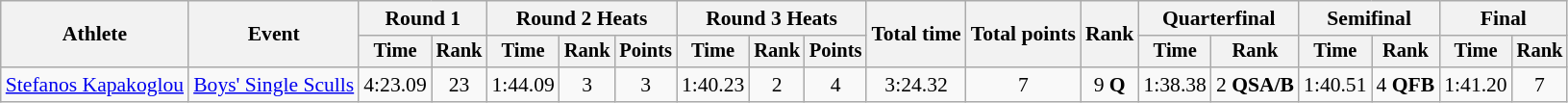<table class="wikitable" style="font-size:90%">
<tr>
<th rowspan="2">Athlete</th>
<th rowspan="2">Event</th>
<th colspan="2">Round 1</th>
<th colspan="3">Round 2 Heats</th>
<th colspan="3">Round 3 Heats</th>
<th rowspan="2">Total time</th>
<th rowspan="2">Total points</th>
<th rowspan="2">Rank</th>
<th colspan="2">Quarterfinal</th>
<th colspan="2">Semifinal</th>
<th colspan="2">Final</th>
</tr>
<tr style="font-size:95%">
<th>Time</th>
<th>Rank</th>
<th>Time</th>
<th>Rank</th>
<th>Points</th>
<th>Time</th>
<th>Rank</th>
<th>Points</th>
<th>Time</th>
<th>Rank</th>
<th>Time</th>
<th>Rank</th>
<th>Time</th>
<th>Rank</th>
</tr>
<tr align=center>
<td align=left><a href='#'>Stefanos Kapakoglou</a></td>
<td align=left><a href='#'>Boys' Single Sculls</a></td>
<td>4:23.09</td>
<td>23</td>
<td>1:44.09</td>
<td>3</td>
<td>3</td>
<td>1:40.23</td>
<td>2</td>
<td>4</td>
<td>3:24.32</td>
<td>7</td>
<td>9 <strong>Q</strong></td>
<td>1:38.38</td>
<td>2 <strong>QSA/B</strong></td>
<td>1:40.51</td>
<td>4 <strong>QFB</strong></td>
<td>1:41.20</td>
<td>7</td>
</tr>
</table>
